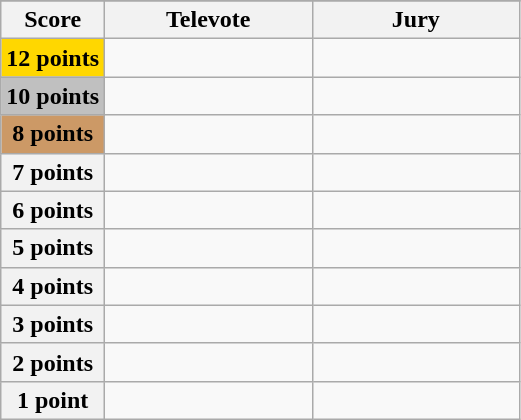<table class="wikitable">
<tr>
</tr>
<tr>
<th scope="col" width="20%">Score</th>
<th scope="col" width="40%">Televote</th>
<th scope="col" width="40%">Jury</th>
</tr>
<tr>
<th scope="row" style="background:gold">12 points</th>
<td></td>
<td></td>
</tr>
<tr>
<th scope="row" style="background:silver">10 points</th>
<td></td>
<td></td>
</tr>
<tr>
<th scope="row" style="background:#CC9966">8 points</th>
<td></td>
<td></td>
</tr>
<tr>
<th scope="row">7 points</th>
<td></td>
<td></td>
</tr>
<tr>
<th scope="row">6 points</th>
<td></td>
<td></td>
</tr>
<tr>
<th scope="row">5 points</th>
<td></td>
<td></td>
</tr>
<tr>
<th scope="row">4 points</th>
<td></td>
<td></td>
</tr>
<tr>
<th scope="row">3 points</th>
<td></td>
<td></td>
</tr>
<tr>
<th scope="row">2 points</th>
<td></td>
<td></td>
</tr>
<tr>
<th scope="row">1 point</th>
<td></td>
<td></td>
</tr>
</table>
